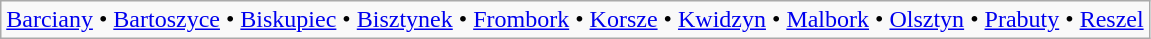<table class="wikitable">
<tr>
<td><a href='#'>Barciany</a> • <a href='#'>Bartoszyce</a> • <a href='#'>Biskupiec</a> • <a href='#'>Bisztynek</a> • <a href='#'>Frombork</a> • <a href='#'>Korsze</a> • <a href='#'>Kwidzyn</a> • <a href='#'>Malbork</a> • <a href='#'>Olsztyn</a> • <a href='#'>Prabuty</a> • <a href='#'>Reszel</a></td>
</tr>
</table>
